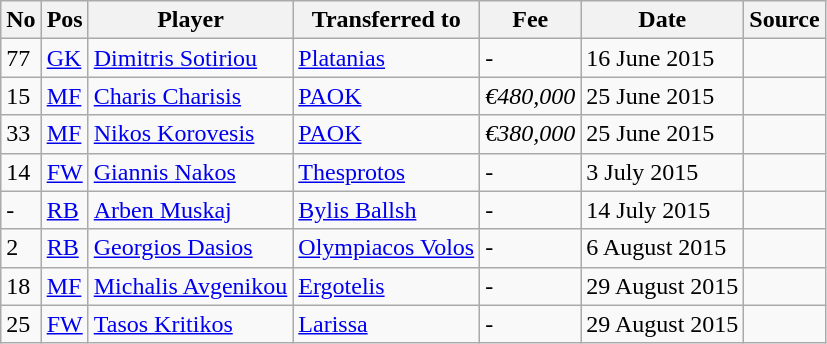<table class="wikitable">
<tr>
<th>No</th>
<th>Pos</th>
<th>Player</th>
<th>Transferred to</th>
<th>Fee</th>
<th>Date</th>
<th>Source</th>
</tr>
<tr>
<td>77</td>
<td><a href='#'>GK</a></td>
<td><a href='#'>Dimitris Sotiriou</a></td>
<td><a href='#'>Platanias</a></td>
<td>-</td>
<td>16 June 2015</td>
<td></td>
</tr>
<tr>
<td>15</td>
<td><a href='#'>MF</a></td>
<td><a href='#'>Charis Charisis</a></td>
<td><a href='#'>PAOK</a></td>
<td><em>€480,000</em></td>
<td>25 June 2015</td>
<td></td>
</tr>
<tr>
<td>33</td>
<td><a href='#'>MF</a></td>
<td><a href='#'>Nikos Korovesis</a></td>
<td><a href='#'>PAOK</a></td>
<td><em>€380,000</em></td>
<td>25 June 2015</td>
<td></td>
</tr>
<tr>
<td>14</td>
<td><a href='#'>FW</a></td>
<td><a href='#'>Giannis Nakos</a></td>
<td><a href='#'>Thesprotos</a></td>
<td>-</td>
<td>3 July 2015</td>
<td></td>
</tr>
<tr>
<td>-</td>
<td><a href='#'>RB</a></td>
<td><a href='#'>Arben Muskaj</a></td>
<td><a href='#'>Bylis Ballsh</a></td>
<td>-</td>
<td>14 July 2015</td>
<td></td>
</tr>
<tr>
<td>2</td>
<td><a href='#'>RB</a></td>
<td><a href='#'>Georgios Dasios</a></td>
<td><a href='#'>Olympiacos Volos</a></td>
<td>-</td>
<td>6 August 2015</td>
<td></td>
</tr>
<tr>
<td>18</td>
<td><a href='#'>MF</a></td>
<td><a href='#'>Michalis Avgenikou</a></td>
<td><a href='#'>Ergotelis</a></td>
<td>-</td>
<td>29 August 2015</td>
<td></td>
</tr>
<tr>
<td>25</td>
<td><a href='#'>FW</a></td>
<td><a href='#'>Tasos Kritikos</a></td>
<td><a href='#'>Larissa</a></td>
<td>-</td>
<td>29 August 2015</td>
<td></td>
</tr>
</table>
